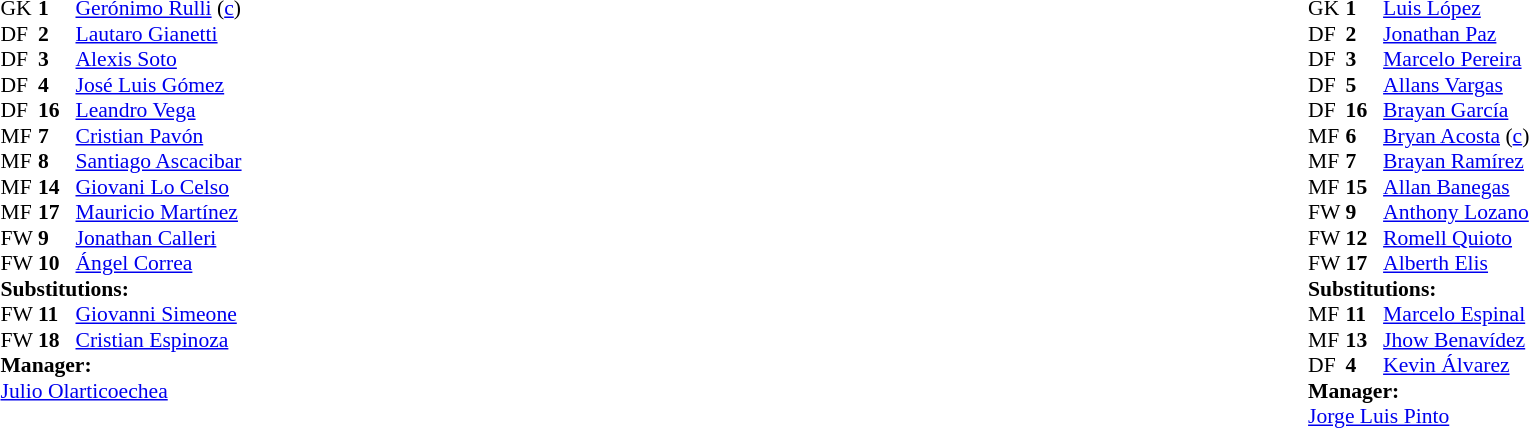<table width="100%">
<tr>
<td valign="top" width="50%"><br><table style="font-size: 90%" cellspacing="0" cellpadding="0">
<tr>
<th width="25"></th>
<th width="25"></th>
</tr>
<tr>
<td>GK</td>
<td><strong>1</strong></td>
<td><a href='#'>Gerónimo Rulli</a> (<a href='#'>c</a>)</td>
<td></td>
</tr>
<tr>
<td>DF</td>
<td><strong>2</strong></td>
<td><a href='#'>Lautaro Gianetti</a></td>
<td></td>
</tr>
<tr>
<td>DF</td>
<td><strong>3</strong></td>
<td><a href='#'>Alexis Soto</a></td>
<td></td>
<td></td>
</tr>
<tr>
<td>DF</td>
<td><strong>4</strong></td>
<td><a href='#'>José Luis Gómez</a></td>
</tr>
<tr>
<td>DF</td>
<td><strong>16</strong></td>
<td><a href='#'>Leandro Vega</a></td>
<td></td>
</tr>
<tr>
<td>MF</td>
<td><strong>7</strong></td>
<td><a href='#'>Cristian Pavón</a></td>
</tr>
<tr>
<td>MF</td>
<td><strong>8</strong></td>
<td><a href='#'>Santiago Ascacibar</a></td>
<td></td>
</tr>
<tr>
<td>MF</td>
<td><strong>14</strong></td>
<td><a href='#'>Giovani Lo Celso</a></td>
<td></td>
<td></td>
</tr>
<tr>
<td>MF</td>
<td><strong>17</strong></td>
<td><a href='#'>Mauricio Martínez</a></td>
</tr>
<tr>
<td>FW</td>
<td><strong>9</strong></td>
<td><a href='#'>Jonathan Calleri</a></td>
</tr>
<tr>
<td>FW</td>
<td><strong>10</strong></td>
<td><a href='#'>Ángel Correa</a></td>
<td></td>
</tr>
<tr>
<td colspan=3><strong>Substitutions:</strong></td>
</tr>
<tr>
<td>FW</td>
<td><strong>11</strong></td>
<td><a href='#'>Giovanni Simeone</a></td>
<td></td>
<td></td>
</tr>
<tr>
<td>FW</td>
<td><strong>18</strong></td>
<td><a href='#'>Cristian Espinoza</a></td>
<td></td>
<td></td>
</tr>
<tr>
<td colspan=3><strong>Manager:</strong></td>
</tr>
<tr>
<td colspan=3><a href='#'>Julio Olarticoechea</a></td>
</tr>
</table>
</td>
<td valign="top"></td>
<td valign="top" width="50%"><br><table style="font-size: 90%" cellspacing="0" cellpadding="0" align="center">
<tr>
<th width="25"></th>
<th width="25"></th>
</tr>
<tr>
<td>GK</td>
<td><strong>1</strong></td>
<td><a href='#'>Luis López</a></td>
</tr>
<tr>
<td>DF</td>
<td><strong>2</strong></td>
<td><a href='#'>Jonathan Paz</a></td>
<td></td>
</tr>
<tr>
<td>DF</td>
<td><strong>3</strong></td>
<td><a href='#'>Marcelo Pereira</a></td>
<td></td>
</tr>
<tr>
<td>DF</td>
<td><strong>5</strong></td>
<td><a href='#'>Allans Vargas</a></td>
</tr>
<tr>
<td>DF</td>
<td><strong>16</strong></td>
<td><a href='#'>Brayan García</a></td>
</tr>
<tr>
<td>MF</td>
<td><strong>6</strong></td>
<td><a href='#'>Bryan Acosta</a> (<a href='#'>c</a>)</td>
<td></td>
</tr>
<tr>
<td>MF</td>
<td><strong>7</strong></td>
<td><a href='#'>Brayan Ramírez</a></td>
<td></td>
<td></td>
</tr>
<tr>
<td>MF</td>
<td><strong>15</strong></td>
<td><a href='#'>Allan Banegas</a></td>
<td></td>
<td></td>
</tr>
<tr>
<td>FW</td>
<td><strong>9</strong></td>
<td><a href='#'>Anthony Lozano</a></td>
<td></td>
</tr>
<tr>
<td>FW</td>
<td><strong>12</strong></td>
<td><a href='#'>Romell Quioto</a></td>
<td></td>
<td></td>
</tr>
<tr>
<td>FW</td>
<td><strong>17</strong></td>
<td><a href='#'>Alberth Elis</a></td>
</tr>
<tr>
<td colspan=3><strong>Substitutions:</strong></td>
</tr>
<tr>
<td>MF</td>
<td><strong>11</strong></td>
<td><a href='#'>Marcelo Espinal</a></td>
<td></td>
<td></td>
</tr>
<tr>
<td>MF</td>
<td><strong>13</strong></td>
<td><a href='#'>Jhow Benavídez</a></td>
<td></td>
<td></td>
</tr>
<tr>
<td>DF</td>
<td><strong>4</strong></td>
<td><a href='#'>Kevin Álvarez</a></td>
<td></td>
<td></td>
</tr>
<tr>
<td colspan=3><strong>Manager:</strong></td>
</tr>
<tr>
<td colspan=3><a href='#'>Jorge Luis Pinto</a></td>
</tr>
</table>
</td>
</tr>
</table>
